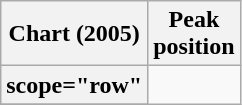<table class="wikitable sortable plainrowheaders">
<tr>
<th scope="col">Chart (2005)</th>
<th scope="col">Peak<br>position</th>
</tr>
<tr>
<th>scope="row"</th>
</tr>
<tr>
</tr>
</table>
